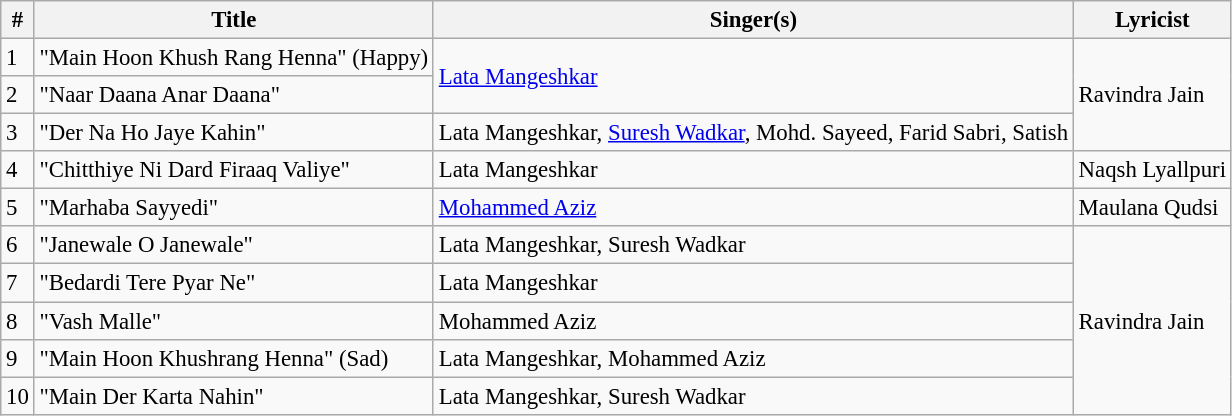<table class="wikitable" style="font-size:95%;">
<tr>
<th>#</th>
<th>Title</th>
<th>Singer(s)</th>
<th>Lyricist</th>
</tr>
<tr>
<td>1</td>
<td>"Main Hoon Khush Rang Henna" (Happy)</td>
<td rowspan=2><a href='#'>Lata Mangeshkar</a></td>
<td rowspan=3>Ravindra Jain</td>
</tr>
<tr>
<td>2</td>
<td>"Naar Daana Anar Daana"</td>
</tr>
<tr>
<td>3</td>
<td>"Der Na Ho Jaye Kahin"</td>
<td>Lata Mangeshkar, <a href='#'>Suresh Wadkar</a>, Mohd. Sayeed, Farid Sabri, Satish</td>
</tr>
<tr>
<td>4</td>
<td>"Chitthiye Ni Dard Firaaq Valiye"</td>
<td>Lata Mangeshkar</td>
<td>Naqsh Lyallpuri</td>
</tr>
<tr>
<td>5</td>
<td>"Marhaba Sayyedi"</td>
<td><a href='#'>Mohammed Aziz</a></td>
<td>Maulana Qudsi</td>
</tr>
<tr>
<td>6</td>
<td>"Janewale O Janewale"</td>
<td>Lata Mangeshkar, Suresh Wadkar</td>
<td rowspan=5>Ravindra Jain</td>
</tr>
<tr>
<td>7</td>
<td>"Bedardi Tere Pyar Ne"</td>
<td>Lata Mangeshkar</td>
</tr>
<tr>
<td>8</td>
<td>"Vash Malle"</td>
<td>Mohammed Aziz</td>
</tr>
<tr>
<td>9</td>
<td>"Main Hoon Khushrang Henna" (Sad)</td>
<td>Lata Mangeshkar, Mohammed Aziz</td>
</tr>
<tr>
<td>10</td>
<td>"Main Der Karta Nahin"</td>
<td>Lata Mangeshkar, Suresh Wadkar</td>
</tr>
</table>
